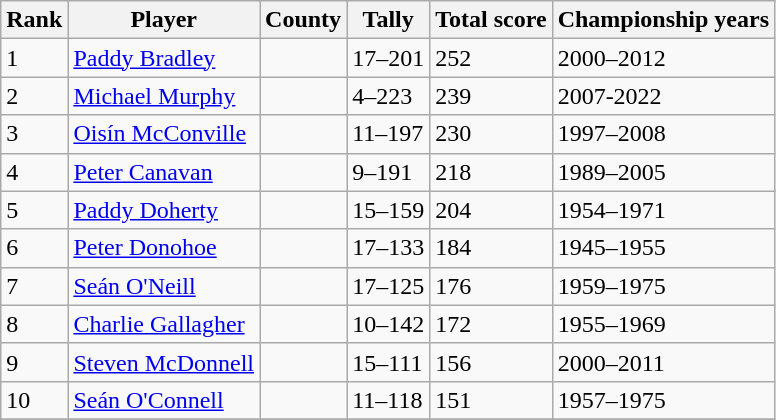<table class="wikitable">
<tr>
<th>Rank</th>
<th>Player</th>
<th>County</th>
<th>Tally</th>
<th>Total score</th>
<th>Championship years</th>
</tr>
<tr>
<td>1</td>
<td><a href='#'>Paddy Bradley</a></td>
<td></td>
<td>17–201</td>
<td>252</td>
<td>2000–2012</td>
</tr>
<tr>
<td>2</td>
<td><a href='#'>Michael Murphy</a></td>
<td></td>
<td>4–223</td>
<td>239</td>
<td>2007-2022</td>
</tr>
<tr>
<td>3</td>
<td><a href='#'>Oisín McConville</a></td>
<td></td>
<td>11–197</td>
<td>230</td>
<td>1997–2008</td>
</tr>
<tr>
<td>4</td>
<td><a href='#'>Peter Canavan</a></td>
<td></td>
<td>9–191</td>
<td>218</td>
<td>1989–2005</td>
</tr>
<tr>
<td>5</td>
<td><a href='#'>Paddy Doherty</a></td>
<td></td>
<td>15–159</td>
<td>204</td>
<td>1954–1971</td>
</tr>
<tr>
<td>6</td>
<td><a href='#'>Peter Donohoe</a></td>
<td></td>
<td>17–133</td>
<td>184</td>
<td>1945–1955</td>
</tr>
<tr>
<td>7</td>
<td><a href='#'>Seán O'Neill</a></td>
<td></td>
<td>17–125</td>
<td>176</td>
<td>1959–1975</td>
</tr>
<tr>
<td>8</td>
<td><a href='#'>Charlie Gallagher</a></td>
<td></td>
<td>10–142</td>
<td>172</td>
<td>1955–1969</td>
</tr>
<tr>
<td>9</td>
<td><a href='#'>Steven McDonnell</a></td>
<td></td>
<td>15–111</td>
<td>156</td>
<td>2000–2011</td>
</tr>
<tr>
<td>10</td>
<td><a href='#'>Seán O'Connell</a></td>
<td></td>
<td>11–118</td>
<td>151</td>
<td>1957–1975</td>
</tr>
<tr>
</tr>
</table>
